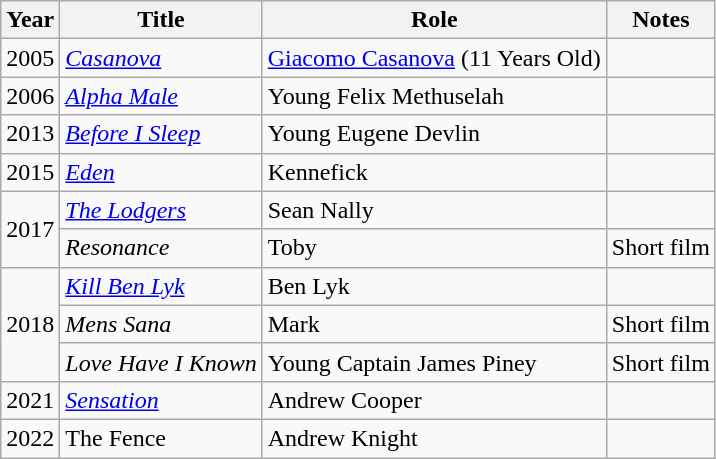<table class="wikitable">
<tr>
<th>Year</th>
<th>Title</th>
<th>Role</th>
<th>Notes</th>
</tr>
<tr>
<td>2005</td>
<td><em><a href='#'>Casanova</a></em></td>
<td><a href='#'>Giacomo Casanova</a> (11 Years Old)</td>
<td></td>
</tr>
<tr>
<td>2006</td>
<td><em><a href='#'>Alpha Male</a></em></td>
<td>Young Felix Methuselah</td>
<td></td>
</tr>
<tr>
<td>2013</td>
<td><em><a href='#'>Before I Sleep</a></em></td>
<td>Young Eugene Devlin</td>
<td></td>
</tr>
<tr>
<td>2015</td>
<td><em><a href='#'>Eden</a></em></td>
<td>Kennefick</td>
<td></td>
</tr>
<tr>
<td rowspan="2">2017</td>
<td><em><a href='#'>The Lodgers</a></em></td>
<td>Sean Nally</td>
<td></td>
</tr>
<tr>
<td><em>Resonance</em></td>
<td>Toby</td>
<td>Short film</td>
</tr>
<tr>
<td rowspan="3">2018</td>
<td><em><a href='#'>Kill Ben Lyk</a></em></td>
<td>Ben Lyk</td>
<td></td>
</tr>
<tr>
<td><em>Mens Sana</em></td>
<td>Mark</td>
<td>Short film</td>
</tr>
<tr>
<td><em>Love Have I Known</em></td>
<td>Young Captain James Piney</td>
<td>Short film</td>
</tr>
<tr>
<td>2021</td>
<td><em><a href='#'>Sensation</a></em></td>
<td>Andrew Cooper</td>
<td></td>
</tr>
<tr>
<td>2022</td>
<td>The Fence</td>
<td>Andrew Knight</td>
<td></td>
</tr>
</table>
